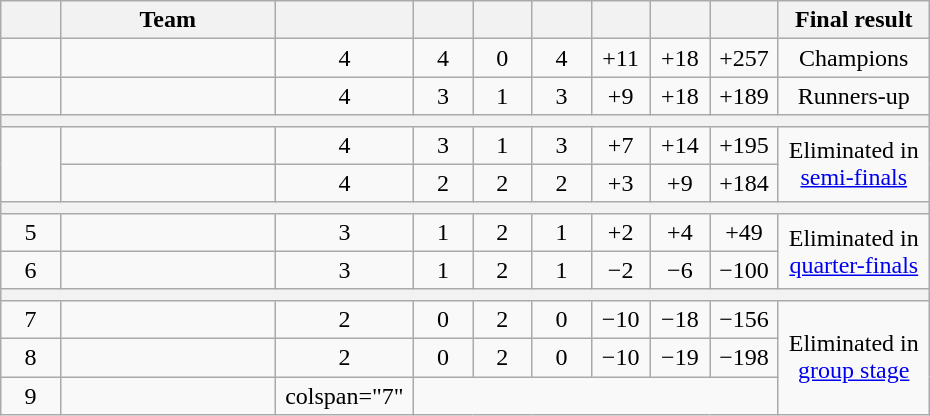<table class=wikitable style="text-align:center;" width=620>
<tr Indonesia>
<th width=5.5%></th>
<th width=20%>Team</th>
<th width=5.5%></th>
<th width=5.5%></th>
<th width=5.5%></th>
<th width=5.5%></th>
<th width=5.5%></th>
<th width=5.5%></th>
<th width=5.5%></th>
<th width=14%>Final result</th>
</tr>
<tr>
<td></td>
<td align="left"></td>
<td>4</td>
<td>4</td>
<td>0</td>
<td>4</td>
<td>+11</td>
<td>+18</td>
<td>+257</td>
<td>Champions</td>
</tr>
<tr>
<td></td>
<td align="left"></td>
<td>4</td>
<td>3</td>
<td>1</td>
<td>3</td>
<td>+9</td>
<td>+18</td>
<td>+189</td>
<td>Runners-up</td>
</tr>
<tr>
<th colspan="10"></th>
</tr>
<tr>
<td rowspan="2"></td>
<td align="left"></td>
<td>4</td>
<td>3</td>
<td>1</td>
<td>3</td>
<td>+7</td>
<td>+14</td>
<td>+195</td>
<td rowspan="2">Eliminated in <a href='#'>semi-finals</a></td>
</tr>
<tr>
<td align="left"></td>
<td>4</td>
<td>2</td>
<td>2</td>
<td>2</td>
<td>+3</td>
<td>+9</td>
<td>+184</td>
</tr>
<tr>
<th colspan="10"></th>
</tr>
<tr>
<td>5</td>
<td align="left"></td>
<td>3</td>
<td>1</td>
<td>2</td>
<td>1</td>
<td>+2</td>
<td>+4</td>
<td>+49</td>
<td rowspan="2">Eliminated in <a href='#'>quarter-finals</a></td>
</tr>
<tr>
<td>6</td>
<td align="left"></td>
<td>3</td>
<td>1</td>
<td>2</td>
<td>1</td>
<td>−2</td>
<td>−6</td>
<td>−100</td>
</tr>
<tr>
<th colspan="10"></th>
</tr>
<tr>
<td>7</td>
<td align="left"></td>
<td>2</td>
<td>0</td>
<td>2</td>
<td>0</td>
<td>−10</td>
<td>−18</td>
<td>−156</td>
<td rowspan="3">Eliminated in <a href='#'>group stage</a></td>
</tr>
<tr>
<td>8</td>
<td align="left"></td>
<td>2</td>
<td>0</td>
<td>2</td>
<td>0</td>
<td>−10</td>
<td>−19</td>
<td>−198</td>
</tr>
<tr>
<td>9</td>
<td align="left"></td>
<td>colspan="7" </td>
</tr>
</table>
